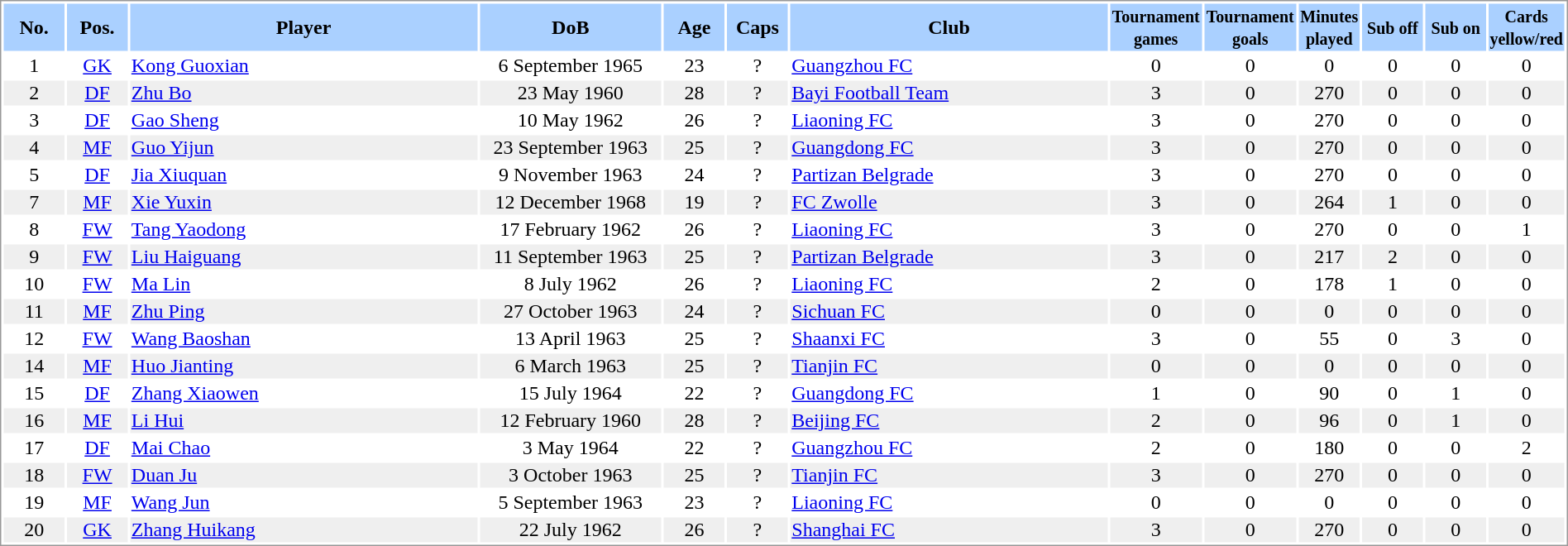<table border="0" width="100%" style="border: 1px solid #999; background-color:#FFFFFF; text-align:center">
<tr align="center" bgcolor="#AAD0FF">
<th width=4%>No.</th>
<th width=4%>Pos.</th>
<th width=23%>Player</th>
<th width=12%>DoB</th>
<th width=4%>Age</th>
<th width=4%>Caps</th>
<th width=21%>Club</th>
<th width=6%><small>Tournament<br>games</small></th>
<th width=6%><small>Tournament<br>goals</small></th>
<th width=4%><small>Minutes<br>played</small></th>
<th width=4%><small>Sub off</small></th>
<th width=4%><small>Sub on</small></th>
<th width=4%><small>Cards<br>yellow/red</small></th>
</tr>
<tr>
<td>1</td>
<td><a href='#'>GK</a></td>
<td align="left"><a href='#'>Kong Guoxian</a></td>
<td>6 September 1965</td>
<td>23</td>
<td>?</td>
<td align="left"> <a href='#'>Guangzhou FC</a></td>
<td>0</td>
<td>0</td>
<td>0</td>
<td>0</td>
<td>0</td>
<td>0</td>
</tr>
<tr bgcolor="#EFEFEF">
<td>2</td>
<td><a href='#'>DF</a></td>
<td align="left"><a href='#'>Zhu Bo</a></td>
<td>23 May 1960</td>
<td>28</td>
<td>?</td>
<td align="left"> <a href='#'>Bayi Football Team</a></td>
<td>3</td>
<td>0</td>
<td>270</td>
<td>0</td>
<td>0</td>
<td>0</td>
</tr>
<tr>
<td>3</td>
<td><a href='#'>DF</a></td>
<td align="left"><a href='#'>Gao Sheng</a></td>
<td>10 May 1962</td>
<td>26</td>
<td>?</td>
<td align="left"> <a href='#'>Liaoning FC</a></td>
<td>3</td>
<td>0</td>
<td>270</td>
<td>0</td>
<td>0</td>
<td>0</td>
</tr>
<tr bgcolor="#EFEFEF">
<td>4</td>
<td><a href='#'>MF</a></td>
<td align="left"><a href='#'>Guo Yijun</a></td>
<td>23 September 1963</td>
<td>25</td>
<td>?</td>
<td align="left"> <a href='#'>Guangdong FC</a></td>
<td>3</td>
<td>0</td>
<td>270</td>
<td>0</td>
<td>0</td>
<td>0</td>
</tr>
<tr>
<td>5</td>
<td><a href='#'>DF</a></td>
<td align="left"><a href='#'>Jia Xiuquan</a></td>
<td>9 November 1963</td>
<td>24</td>
<td>?</td>
<td align="left"> <a href='#'>Partizan Belgrade</a></td>
<td>3</td>
<td>0</td>
<td>270</td>
<td>0</td>
<td>0</td>
<td>0</td>
</tr>
<tr bgcolor="#EFEFEF">
<td>7</td>
<td><a href='#'>MF</a></td>
<td align="left"><a href='#'>Xie Yuxin</a></td>
<td>12 December 1968</td>
<td>19</td>
<td>?</td>
<td align="left"> <a href='#'>FC Zwolle</a></td>
<td>3</td>
<td>0</td>
<td>264</td>
<td>1</td>
<td>0</td>
<td>0</td>
</tr>
<tr>
<td>8</td>
<td><a href='#'>FW</a></td>
<td align="left"><a href='#'>Tang Yaodong</a></td>
<td>17 February 1962</td>
<td>26</td>
<td>?</td>
<td align="left"> <a href='#'>Liaoning FC</a></td>
<td>3</td>
<td>0</td>
<td>270</td>
<td>0</td>
<td>0</td>
<td>1</td>
</tr>
<tr bgcolor="#EFEFEF">
<td>9</td>
<td><a href='#'>FW</a></td>
<td align="left"><a href='#'>Liu Haiguang</a></td>
<td>11 September 1963</td>
<td>25</td>
<td>?</td>
<td align="left"> <a href='#'>Partizan Belgrade</a></td>
<td>3</td>
<td>0</td>
<td>217</td>
<td>2</td>
<td>0</td>
<td>0</td>
</tr>
<tr>
<td>10</td>
<td><a href='#'>FW</a></td>
<td align="left"><a href='#'>Ma Lin</a></td>
<td>8 July 1962</td>
<td>26</td>
<td>?</td>
<td align="left"> <a href='#'>Liaoning FC</a></td>
<td>2</td>
<td>0</td>
<td>178</td>
<td>1</td>
<td>0</td>
<td>0</td>
</tr>
<tr bgcolor="#EFEFEF">
<td>11</td>
<td><a href='#'>MF</a></td>
<td align="left"><a href='#'>Zhu Ping</a></td>
<td>27 October 1963</td>
<td>24</td>
<td>?</td>
<td align="left"> <a href='#'>Sichuan FC</a></td>
<td>0</td>
<td>0</td>
<td>0</td>
<td>0</td>
<td>0</td>
<td>0</td>
</tr>
<tr>
<td>12</td>
<td><a href='#'>FW</a></td>
<td align="left"><a href='#'>Wang Baoshan</a></td>
<td>13 April 1963</td>
<td>25</td>
<td>?</td>
<td align="left"> <a href='#'>Shaanxi FC</a></td>
<td>3</td>
<td>0</td>
<td>55</td>
<td>0</td>
<td>3</td>
<td>0</td>
</tr>
<tr bgcolor="#EFEFEF">
<td>14</td>
<td><a href='#'>MF</a></td>
<td align="left"><a href='#'>Huo Jianting</a></td>
<td>6 March 1963</td>
<td>25</td>
<td>?</td>
<td align="left"> <a href='#'>Tianjin FC</a></td>
<td>0</td>
<td>0</td>
<td>0</td>
<td>0</td>
<td>0</td>
<td>0</td>
</tr>
<tr>
<td>15</td>
<td><a href='#'>DF</a></td>
<td align="left"><a href='#'>Zhang Xiaowen</a></td>
<td>15 July 1964</td>
<td>22</td>
<td>?</td>
<td align="left"> <a href='#'>Guangdong FC</a></td>
<td>1</td>
<td>0</td>
<td>90</td>
<td>0</td>
<td>1</td>
<td>0</td>
</tr>
<tr bgcolor="#EFEFEF">
<td>16</td>
<td><a href='#'>MF</a></td>
<td align="left"><a href='#'>Li Hui</a></td>
<td>12 February 1960</td>
<td>28</td>
<td>?</td>
<td align="left"> <a href='#'>Beijing FC</a></td>
<td>2</td>
<td>0</td>
<td>96</td>
<td>0</td>
<td>1</td>
<td>0</td>
</tr>
<tr>
<td>17</td>
<td><a href='#'>DF</a></td>
<td align="left"><a href='#'>Mai Chao</a></td>
<td>3 May 1964</td>
<td>22</td>
<td>?</td>
<td align="left"> <a href='#'>Guangzhou FC</a></td>
<td>2</td>
<td>0</td>
<td>180</td>
<td>0</td>
<td>0</td>
<td>2</td>
</tr>
<tr bgcolor="#EFEFEF">
<td>18</td>
<td><a href='#'>FW</a></td>
<td align="left"><a href='#'>Duan Ju</a></td>
<td>3 October 1963</td>
<td>25</td>
<td>?</td>
<td align="left"> <a href='#'>Tianjin FC</a></td>
<td>3</td>
<td>0</td>
<td>270</td>
<td>0</td>
<td>0</td>
<td>0</td>
</tr>
<tr>
<td>19</td>
<td><a href='#'>MF</a></td>
<td align="left"><a href='#'>Wang Jun</a></td>
<td>5 September 1963</td>
<td>23</td>
<td>?</td>
<td align="left"> <a href='#'>Liaoning FC</a></td>
<td>0</td>
<td>0</td>
<td>0</td>
<td>0</td>
<td>0</td>
<td>0</td>
</tr>
<tr bgcolor="#EFEFEF">
<td>20</td>
<td><a href='#'>GK</a></td>
<td align="left"><a href='#'>Zhang Huikang</a></td>
<td>22 July 1962</td>
<td>26</td>
<td>?</td>
<td align="left"> <a href='#'>Shanghai FC</a></td>
<td>3</td>
<td>0</td>
<td>270</td>
<td>0</td>
<td>0</td>
<td>0</td>
</tr>
</table>
